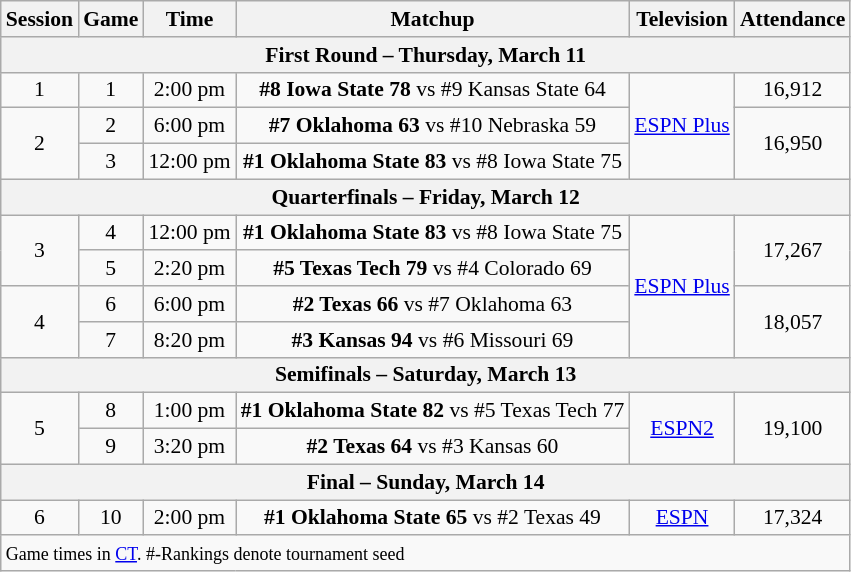<table class="wikitable" style="white-space:nowrap; font-size:90%;text-align:center">
<tr>
<th>Session</th>
<th>Game</th>
<th>Time</th>
<th>Matchup</th>
<th>Television</th>
<th>Attendance</th>
</tr>
<tr>
<th colspan=6>First Round – Thursday, March 11</th>
</tr>
<tr>
<td>1</td>
<td>1</td>
<td>2:00 pm</td>
<td><strong>#8 Iowa State 78</strong> vs #9 Kansas State 64</td>
<td rowspan=3><a href='#'>ESPN Plus</a></td>
<td>16,912</td>
</tr>
<tr>
<td rowspan=2>2</td>
<td>2</td>
<td>6:00 pm</td>
<td><strong>#7 Oklahoma 63</strong> vs #10 Nebraska 59</td>
<td rowspan=2>16,950</td>
</tr>
<tr>
<td>3</td>
<td>12:00 pm</td>
<td><strong>#1 Oklahoma State 83</strong> vs #8 Iowa State 75</td>
</tr>
<tr>
<th colspan=6>Quarterfinals – Friday, March 12</th>
</tr>
<tr>
<td rowspan=2>3</td>
<td>4</td>
<td>12:00 pm</td>
<td><strong>#1 Oklahoma State 83</strong> vs #8 Iowa State 75</td>
<td rowspan=4><a href='#'>ESPN Plus</a></td>
<td rowspan=2>17,267</td>
</tr>
<tr>
<td>5</td>
<td>2:20 pm</td>
<td><strong>#5 Texas Tech 79</strong> vs #4 Colorado 69</td>
</tr>
<tr>
<td rowspan=2>4</td>
<td>6</td>
<td>6:00 pm</td>
<td><strong>#2 Texas 66</strong> vs #7 Oklahoma 63</td>
<td rowspan=2>18,057</td>
</tr>
<tr>
<td>7</td>
<td>8:20 pm</td>
<td><strong>#3 Kansas 94</strong> vs #6 Missouri 69</td>
</tr>
<tr>
<th colspan=6>Semifinals – Saturday, March 13</th>
</tr>
<tr>
<td rowspan=2>5</td>
<td>8</td>
<td>1:00 pm</td>
<td><strong>#1 Oklahoma State 82</strong> vs #5 Texas Tech 77</td>
<td rowspan=2><a href='#'>ESPN2</a></td>
<td rowspan=2>19,100</td>
</tr>
<tr>
<td>9</td>
<td>3:20 pm</td>
<td><strong>#2 Texas 64</strong> vs #3 Kansas 60</td>
</tr>
<tr>
<th colspan=6>Final – Sunday, March 14</th>
</tr>
<tr>
<td>6</td>
<td>10</td>
<td>2:00 pm</td>
<td><strong>#1 Oklahoma State 65</strong> vs #2 Texas 49</td>
<td><a href='#'>ESPN</a></td>
<td>17,324</td>
</tr>
<tr align=left>
<td colspan=6><small>Game times in <a href='#'>CT</a>. #-Rankings denote tournament seed</small></td>
</tr>
</table>
